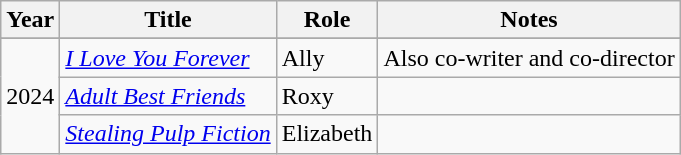<table class="wikitable">
<tr>
<th>Year</th>
<th>Title</th>
<th>Role</th>
<th>Notes</th>
</tr>
<tr>
</tr>
<tr>
<td rowspan=3>2024</td>
<td><em><a href='#'>I Love You Forever</a></em></td>
<td>Ally</td>
<td>Also co-writer and co-director</td>
</tr>
<tr>
<td><em><a href='#'>Adult Best Friends</a></em></td>
<td>Roxy</td>
<td></td>
</tr>
<tr>
<td><em><a href='#'>Stealing Pulp Fiction</a></em></td>
<td>Elizabeth</td>
<td></td>
</tr>
</table>
